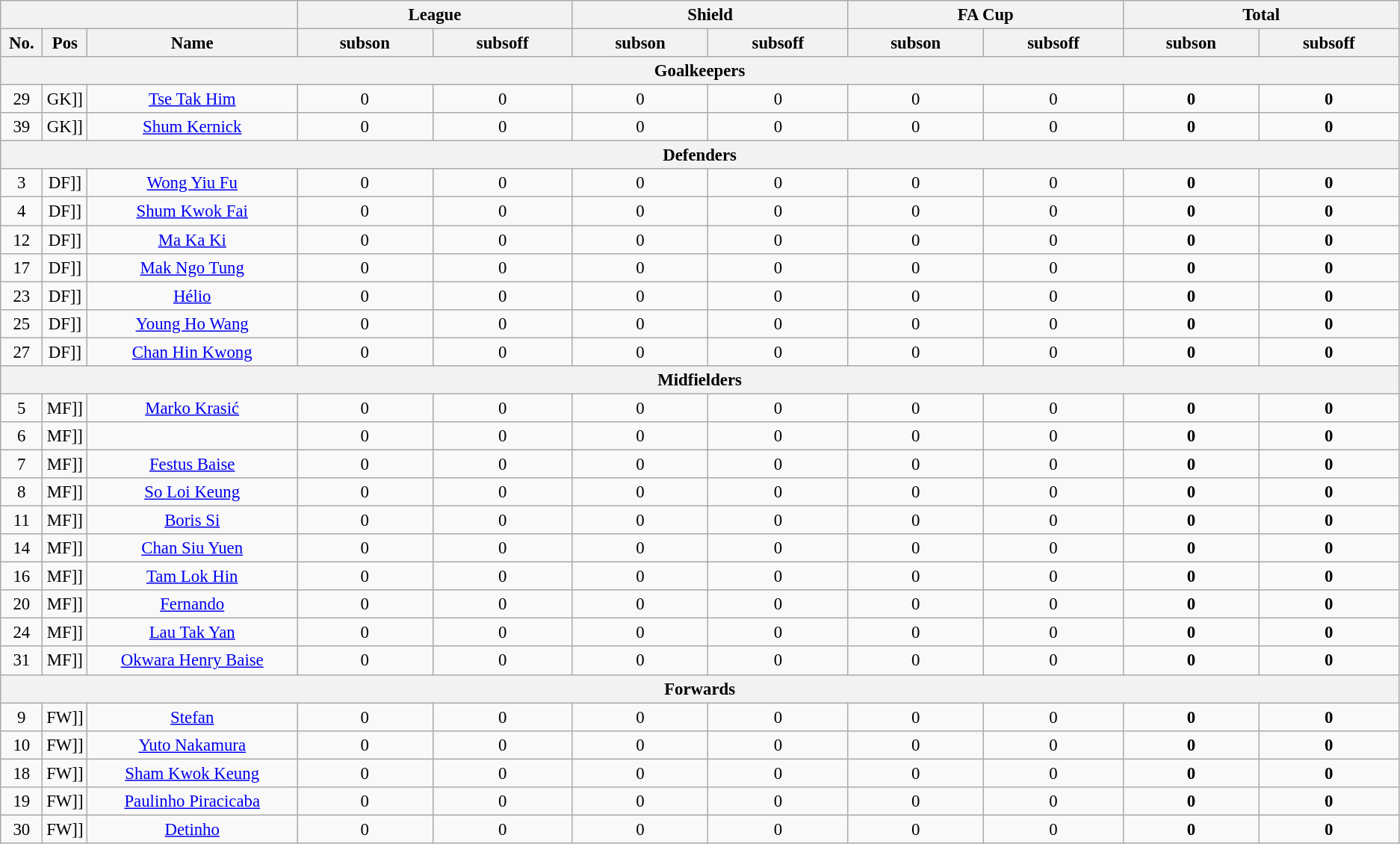<table class="wikitable" style="font-size: 95%; text-align:center;">
<tr>
<th colspan=3></th>
<th colspan=2>League</th>
<th colspan=2>Shield</th>
<th colspan=2>FA Cup</th>
<th colspan=2>Total</th>
</tr>
<tr>
<th width="3%">No.</th>
<th width="3%">Pos</th>
<th width="15%">Name</th>
<th width=20>subson</th>
<th width=20>subsoff</th>
<th width=20>subson</th>
<th width=20>subsoff</th>
<th width=20>subson</th>
<th width=20>subsoff</th>
<th width=20>subson</th>
<th width=20>subsoff</th>
</tr>
<tr>
<th colspan=15>Goalkeepers</th>
</tr>
<tr>
<td>29</td>
<td [[>GK]]</td>
<td><a href='#'>Tse Tak Him</a></td>
<td>0</td>
<td>0</td>
<td>0</td>
<td>0</td>
<td>0</td>
<td>0</td>
<td><strong>0</strong></td>
<td><strong>0</strong></td>
</tr>
<tr>
<td>39</td>
<td [[>GK]]</td>
<td><a href='#'>Shum Kernick</a></td>
<td>0</td>
<td>0</td>
<td>0</td>
<td>0</td>
<td>0</td>
<td>0</td>
<td><strong>0</strong></td>
<td><strong>0</strong></td>
</tr>
<tr>
<th colspan=15>Defenders</th>
</tr>
<tr>
<td>3</td>
<td [[>DF]]</td>
<td><a href='#'>Wong Yiu Fu</a></td>
<td>0</td>
<td>0</td>
<td>0</td>
<td>0</td>
<td>0</td>
<td>0</td>
<td><strong>0</strong></td>
<td><strong>0</strong></td>
</tr>
<tr>
<td>4</td>
<td [[>DF]]</td>
<td><a href='#'>Shum Kwok Fai</a></td>
<td>0</td>
<td>0</td>
<td>0</td>
<td>0</td>
<td>0</td>
<td>0</td>
<td><strong>0</strong></td>
<td><strong>0</strong></td>
</tr>
<tr>
<td>12</td>
<td [[>DF]]</td>
<td><a href='#'>Ma Ka Ki</a></td>
<td>0</td>
<td>0</td>
<td>0</td>
<td>0</td>
<td>0</td>
<td>0</td>
<td><strong>0</strong></td>
<td><strong>0</strong></td>
</tr>
<tr>
<td>17</td>
<td [[>DF]]</td>
<td><a href='#'>Mak Ngo Tung</a></td>
<td>0</td>
<td>0</td>
<td>0</td>
<td>0</td>
<td>0</td>
<td>0</td>
<td><strong>0</strong></td>
<td><strong>0</strong></td>
</tr>
<tr>
<td>23</td>
<td [[>DF]]</td>
<td><a href='#'>Hélio</a></td>
<td>0</td>
<td>0</td>
<td>0</td>
<td>0</td>
<td>0</td>
<td>0</td>
<td><strong>0</strong></td>
<td><strong>0</strong></td>
</tr>
<tr>
<td>25</td>
<td [[>DF]]</td>
<td><a href='#'>Young Ho Wang</a></td>
<td>0</td>
<td>0</td>
<td>0</td>
<td>0</td>
<td>0</td>
<td>0</td>
<td><strong>0</strong></td>
<td><strong>0</strong></td>
</tr>
<tr>
<td>27</td>
<td [[>DF]]</td>
<td><a href='#'>Chan Hin Kwong</a></td>
<td>0</td>
<td>0</td>
<td>0</td>
<td>0</td>
<td>0</td>
<td>0</td>
<td><strong>0</strong></td>
<td><strong>0</strong></td>
</tr>
<tr>
<th colspan=15>Midfielders</th>
</tr>
<tr>
<td>5</td>
<td [[>MF]]</td>
<td><a href='#'>Marko Krasić</a></td>
<td>0</td>
<td>0</td>
<td>0</td>
<td>0</td>
<td>0</td>
<td>0</td>
<td><strong>0</strong></td>
<td><strong>0</strong></td>
</tr>
<tr>
<td>6</td>
<td [[>MF]]</td>
<td><a href='#'></a></td>
<td>0</td>
<td>0</td>
<td>0</td>
<td>0</td>
<td>0</td>
<td>0</td>
<td><strong>0</strong></td>
<td><strong>0</strong></td>
</tr>
<tr>
<td>7</td>
<td [[>MF]]</td>
<td><a href='#'>Festus Baise</a></td>
<td>0</td>
<td>0</td>
<td>0</td>
<td>0</td>
<td>0</td>
<td>0</td>
<td><strong>0</strong></td>
<td><strong>0</strong></td>
</tr>
<tr>
<td>8</td>
<td [[>MF]]</td>
<td><a href='#'>So Loi Keung</a></td>
<td>0</td>
<td>0</td>
<td>0</td>
<td>0</td>
<td>0</td>
<td>0</td>
<td><strong>0</strong></td>
<td><strong>0</strong></td>
</tr>
<tr>
<td>11</td>
<td [[>MF]]</td>
<td><a href='#'>Boris Si</a></td>
<td>0</td>
<td>0</td>
<td>0</td>
<td>0</td>
<td>0</td>
<td>0</td>
<td><strong>0</strong></td>
<td><strong>0</strong></td>
</tr>
<tr>
<td>14</td>
<td [[>MF]]</td>
<td><a href='#'>Chan Siu Yuen</a></td>
<td>0</td>
<td>0</td>
<td>0</td>
<td>0</td>
<td>0</td>
<td>0</td>
<td><strong>0</strong></td>
<td><strong>0</strong></td>
</tr>
<tr>
<td>16</td>
<td [[>MF]]</td>
<td><a href='#'>Tam Lok Hin</a></td>
<td>0</td>
<td>0</td>
<td>0</td>
<td>0</td>
<td>0</td>
<td>0</td>
<td><strong>0</strong></td>
<td><strong>0</strong></td>
</tr>
<tr>
<td>20</td>
<td [[>MF]]</td>
<td><a href='#'>Fernando</a></td>
<td>0</td>
<td>0</td>
<td>0</td>
<td>0</td>
<td>0</td>
<td>0</td>
<td><strong>0</strong></td>
<td><strong>0</strong></td>
</tr>
<tr>
<td>24</td>
<td [[>MF]]</td>
<td><a href='#'>Lau Tak Yan</a></td>
<td>0</td>
<td>0</td>
<td>0</td>
<td>0</td>
<td>0</td>
<td>0</td>
<td><strong>0</strong></td>
<td><strong>0</strong></td>
</tr>
<tr>
<td>31</td>
<td [[>MF]]</td>
<td><a href='#'>Okwara Henry Baise</a></td>
<td>0</td>
<td>0</td>
<td>0</td>
<td>0</td>
<td>0</td>
<td>0</td>
<td><strong>0</strong></td>
<td><strong>0</strong></td>
</tr>
<tr>
<th colspan=15>Forwards</th>
</tr>
<tr>
<td>9</td>
<td [[>FW]]</td>
<td><a href='#'>Stefan</a></td>
<td>0</td>
<td>0</td>
<td>0</td>
<td>0</td>
<td>0</td>
<td>0</td>
<td><strong>0</strong></td>
<td><strong>0</strong></td>
</tr>
<tr>
<td>10</td>
<td [[>FW]]</td>
<td><a href='#'>Yuto Nakamura</a></td>
<td>0</td>
<td>0</td>
<td>0</td>
<td>0</td>
<td>0</td>
<td>0</td>
<td><strong>0</strong></td>
<td><strong>0</strong></td>
</tr>
<tr>
<td>18</td>
<td [[>FW]]</td>
<td><a href='#'>Sham Kwok Keung</a></td>
<td>0</td>
<td>0</td>
<td>0</td>
<td>0</td>
<td>0</td>
<td>0</td>
<td><strong>0</strong></td>
<td><strong>0</strong></td>
</tr>
<tr>
<td>19</td>
<td [[>FW]]</td>
<td><a href='#'>Paulinho Piracicaba</a></td>
<td>0</td>
<td>0</td>
<td>0</td>
<td>0</td>
<td>0</td>
<td>0</td>
<td><strong>0</strong></td>
<td><strong>0</strong></td>
</tr>
<tr>
<td>30</td>
<td [[>FW]]</td>
<td><a href='#'>Detinho</a></td>
<td>0</td>
<td>0</td>
<td>0</td>
<td>0</td>
<td>0</td>
<td>0</td>
<td><strong>0</strong></td>
<td><strong>0</strong></td>
</tr>
</table>
